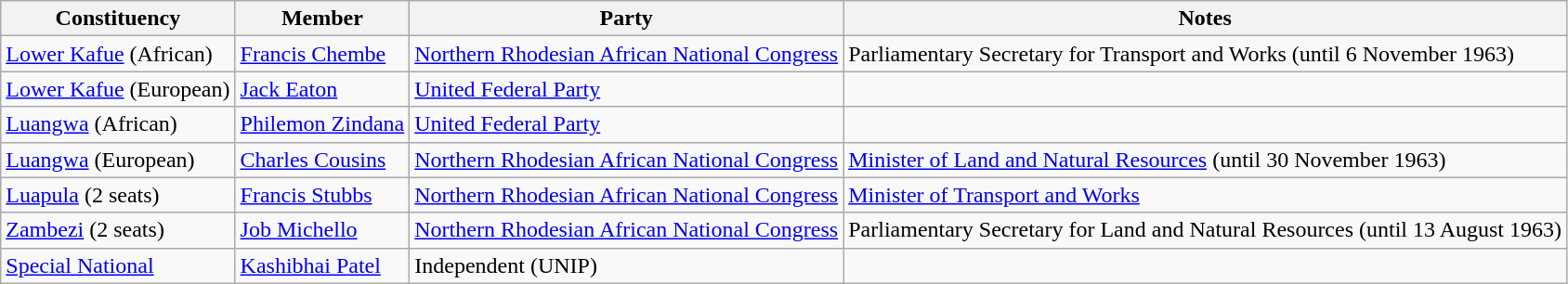<table class="wikitable sortable">
<tr>
<th>Constituency</th>
<th>Member</th>
<th>Party</th>
<th>Notes</th>
</tr>
<tr>
<td><a href='#'>Lower Kafue</a> (African)</td>
<td><a href='#'>Francis Chembe</a></td>
<td><a href='#'>Northern Rhodesian African National Congress</a></td>
<td>Parliamentary Secretary for Transport and Works (until 6 November 1963)</td>
</tr>
<tr>
<td><a href='#'>Lower Kafue</a> (European)</td>
<td><a href='#'>Jack Eaton</a></td>
<td><a href='#'>United Federal Party</a></td>
<td></td>
</tr>
<tr>
<td><a href='#'>Luangwa</a> (African)</td>
<td><a href='#'>Philemon Zindana</a></td>
<td><a href='#'>United Federal Party</a></td>
<td></td>
</tr>
<tr>
<td><a href='#'>Luangwa</a> (European)</td>
<td><a href='#'>Charles Cousins</a></td>
<td><a href='#'>Northern Rhodesian African National Congress</a></td>
<td><a href='#'>Minister of Land and Natural Resources</a> (until 30 November 1963)</td>
</tr>
<tr>
<td><a href='#'>Luapula</a> (2 seats)</td>
<td><a href='#'>Francis Stubbs</a></td>
<td><a href='#'>Northern Rhodesian African National Congress</a></td>
<td><a href='#'>Minister of Transport and Works</a></td>
</tr>
<tr>
<td><a href='#'>Zambezi</a> (2 seats)</td>
<td><a href='#'>Job Michello</a></td>
<td><a href='#'>Northern Rhodesian African National Congress</a></td>
<td>Parliamentary Secretary for Land and Natural Resources (until 13 August 1963)</td>
</tr>
<tr>
<td><a href='#'>Special National</a></td>
<td><a href='#'>Kashibhai Patel</a></td>
<td>Independent (UNIP)</td>
<td></td>
</tr>
</table>
